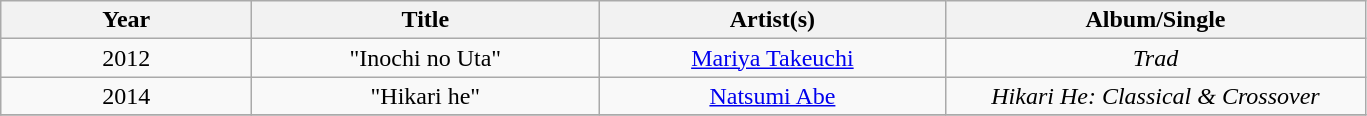<table class="wikitable plainrowheaders" style="text-align:center;">
<tr>
<th scope="col" style="width:10em;">Year</th>
<th scope="col" style="width:14em;">Title</th>
<th scope="col" style="width:14em;">Artist(s)</th>
<th scope="col" style="width:17em;">Album/Single</th>
</tr>
<tr>
<td rowspan="1">2012</td>
<td scope="row">"Inochi no Uta"</td>
<td rowspan="1"><a href='#'>Mariya Takeuchi</a></td>
<td><em>Trad</em></td>
</tr>
<tr>
<td rowspan="1">2014</td>
<td scope="row">"Hikari he"</td>
<td rowspan="1"><a href='#'>Natsumi Abe</a></td>
<td><em>Hikari He: Classical & Crossover</em></td>
</tr>
<tr>
</tr>
</table>
